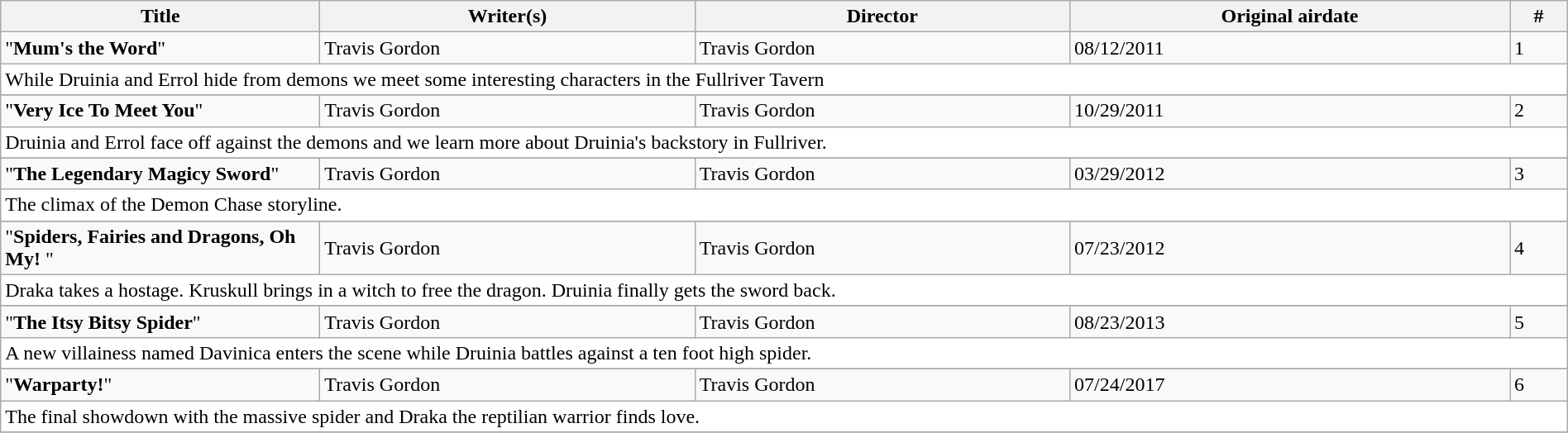<table class="wikitable" width="100%">
<tr>
<th width="250">Title</th>
<th align="center">Writer(s)</th>
<th align="center">Director</th>
<th align="center">Original airdate</th>
<th align="center">#</th>
</tr>
<tr>
<td>"<strong>Mum's the Word</strong>"</td>
<td>Travis Gordon</td>
<td>Travis Gordon</td>
<td>08/12/2011</td>
<td>1</td>
</tr>
<tr>
<td colspan="6" bgcolor="FFFFFF">While Druinia and Errol hide from demons we meet some interesting characters in the Fullriver Tavern</td>
</tr>
<tr>
</tr>
<tr>
<td>"<strong>Very Ice To Meet You</strong>"</td>
<td>Travis Gordon</td>
<td>Travis Gordon</td>
<td>10/29/2011</td>
<td>2</td>
</tr>
<tr>
<td colspan="6" bgcolor="FFFFFF">Druinia and Errol face off against the demons and we learn more about Druinia's backstory in Fullriver.</td>
</tr>
<tr>
</tr>
<tr>
<td>"<strong>The Legendary Magicy Sword</strong>"</td>
<td>Travis Gordon</td>
<td>Travis Gordon</td>
<td>03/29/2012</td>
<td>3</td>
</tr>
<tr>
<td colspan="6" bgcolor="FFFFFF">The climax of the Demon Chase storyline.</td>
</tr>
<tr>
</tr>
<tr>
</tr>
<tr>
<td>"<strong>Spiders, Fairies and Dragons, Oh My! </strong>"</td>
<td>Travis Gordon</td>
<td>Travis Gordon</td>
<td>07/23/2012</td>
<td>4</td>
</tr>
<tr>
<td colspan="6" bgcolor="FFFFFF">Draka takes a hostage. Kruskull brings in a witch to free the dragon. Druinia finally gets the sword back.</td>
</tr>
<tr>
</tr>
<tr>
<td>"<strong>The Itsy Bitsy Spider</strong>"</td>
<td>Travis Gordon</td>
<td>Travis Gordon</td>
<td>08/23/2013</td>
<td>5</td>
</tr>
<tr>
<td colspan="6" bgcolor="FFFFFF">A new villainess named Davinica enters the scene while Druinia battles against a ten foot high spider.</td>
</tr>
<tr>
</tr>
<tr>
<td>"<strong>Warparty!</strong>"</td>
<td>Travis Gordon</td>
<td>Travis Gordon</td>
<td>07/24/2017</td>
<td>6</td>
</tr>
<tr>
<td colspan="6" bgcolor="FFFFFF">The final showdown with the massive spider and Draka the reptilian warrior finds love.</td>
</tr>
<tr>
</tr>
</table>
